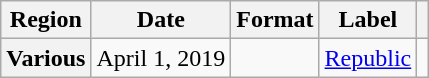<table class="wikitable plainrowheaders">
<tr>
<th scope="col">Region</th>
<th scope="col">Date</th>
<th scope="col">Format</th>
<th scope="col">Label</th>
<th scope="col"></th>
</tr>
<tr>
<th scope="row">Various</th>
<td>April 1, 2019</td>
<td></td>
<td><a href='#'>Republic</a></td>
<td style="text-align:center;"></td>
</tr>
</table>
